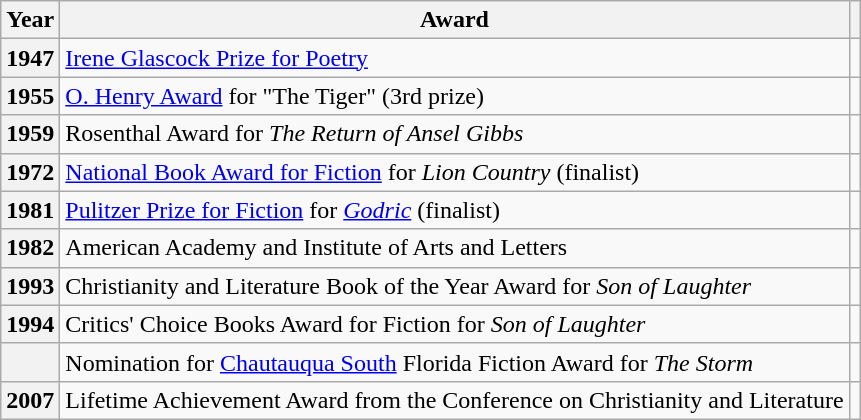<table class="wikitable plainrowheaders">
<tr>
<th scope="col">Year</th>
<th scope="col">Award</th>
<th class="unsortable"></th>
</tr>
<tr>
<th scope="row">1947</th>
<td><a href='#'>Irene Glascock Prize for Poetry</a></td>
<td></td>
</tr>
<tr>
<th scope="row">1955</th>
<td><a href='#'>O. Henry Award</a> for "The Tiger" (3rd prize)</td>
<td></td>
</tr>
<tr>
<th scope="row">1959</th>
<td>Rosenthal Award for <em>The Return of Ansel Gibbs</em></td>
<td></td>
</tr>
<tr>
<th scope="row">1972</th>
<td><a href='#'>National Book Award for Fiction</a> for <em>Lion Country</em> (finalist)</td>
<td></td>
</tr>
<tr>
<th scope="row">1981</th>
<td><a href='#'>Pulitzer Prize for Fiction</a> for <em><a href='#'>Godric</a></em> (finalist)</td>
<td></td>
</tr>
<tr>
<th scope="row">1982</th>
<td>American Academy and Institute of Arts and Letters</td>
<td></td>
</tr>
<tr>
<th scope="row">1993</th>
<td>Christianity and Literature Book of the Year Award for <em>Son of Laughter</em></td>
<td></td>
</tr>
<tr>
<th scope="row">1994</th>
<td>Critics' Choice Books Award for Fiction for <em>Son of Laughter</em></td>
<td></td>
</tr>
<tr>
<th scope="row"></th>
<td>Nomination for <a href='#'>Chautauqua South</a> Florida Fiction Award for <em>The Storm</em></td>
<td></td>
</tr>
<tr>
<th scope="row">2007</th>
<td>Lifetime Achievement Award from the Conference on Christianity and Literature</td>
<td></td>
</tr>
</table>
